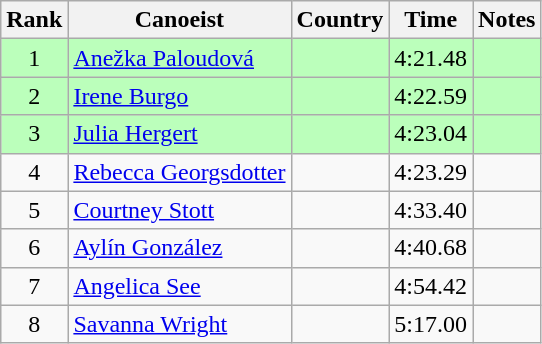<table class="wikitable" style="text-align:center">
<tr>
<th>Rank</th>
<th>Canoeist</th>
<th>Country</th>
<th>Time</th>
<th>Notes</th>
</tr>
<tr bgcolor=bbffbb>
<td>1</td>
<td align="left"><a href='#'>Anežka Paloudová</a></td>
<td align="left"></td>
<td>4:21.48</td>
<td></td>
</tr>
<tr bgcolor=bbffbb>
<td>2</td>
<td align="left"><a href='#'>Irene Burgo</a></td>
<td align="left"></td>
<td>4:22.59</td>
<td></td>
</tr>
<tr bgcolor=bbffbb>
<td>3</td>
<td align="left"><a href='#'>Julia Hergert</a></td>
<td align="left"></td>
<td>4:23.04</td>
<td></td>
</tr>
<tr>
<td>4</td>
<td align="left"><a href='#'>Rebecca Georgsdotter</a></td>
<td align="left"></td>
<td>4:23.29</td>
<td></td>
</tr>
<tr>
<td>5</td>
<td align="left"><a href='#'>Courtney Stott</a></td>
<td align="left"></td>
<td>4:33.40</td>
<td></td>
</tr>
<tr>
<td>6</td>
<td align="left"><a href='#'>Aylín González</a></td>
<td align="left"></td>
<td>4:40.68</td>
<td></td>
</tr>
<tr>
<td>7</td>
<td align="left"><a href='#'>Angelica See</a></td>
<td align="left"></td>
<td>4:54.42</td>
<td></td>
</tr>
<tr>
<td>8</td>
<td align="left"><a href='#'>Savanna Wright</a></td>
<td align="left"></td>
<td>5:17.00</td>
<td></td>
</tr>
</table>
